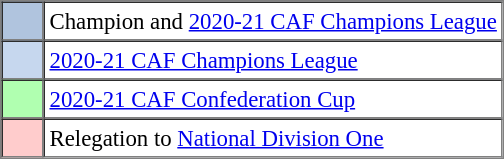<table bgcolor="f7f8ff"  cellpadding="3" cellspacing="0" border="1" style="font-size: 95%; border: gray solid 1px; border-collapse: colllapse;text-align:center;">
<tr>
<td style="width: 20px; background-color: #B0C4DE;"></td>
<td style="background-color: #ffffff; text-align: left;">Champion and <a href='#'>2020-21 CAF Champions League</a></td>
</tr>
<tr>
<td style="width: 20px; background-color: #C6D7EE;"></td>
<td style="background-color: #ffffff; text-align: left;"><a href='#'>2020-21 CAF Champions League</a></td>
</tr>
<tr>
<td style="width: 20px; background-color: #B0FFB0;"></td>
<td style="background-color: #ffffff; text-align: left;"><a href='#'>2020-21 CAF Confederation Cup</a></td>
</tr>
<tr>
<td style="width: 20px; background-color: #ffcccc;"></td>
<td style="background-color: #ffffff; text-align: left;">Relegation to <a href='#'>National Division One</a></td>
</tr>
</table>
